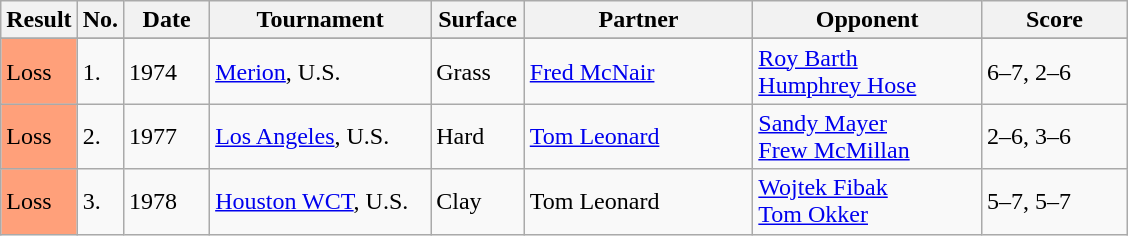<table class=wikitable>
<tr>
<th style="width:40px">Result</th>
<th style="width:20px">No.</th>
<th style="width:50px">Date</th>
<th style="width:140px">Tournament</th>
<th style="width:55px">Surface</th>
<th style="width:145px">Partner</th>
<th style="width:145px">Opponent</th>
<th style="width:90px" class="unsortable">Score</th>
</tr>
<tr>
</tr>
<tr>
<td style="background:#ffa07a;">Loss</td>
<td>1.</td>
<td>1974</td>
<td><a href='#'>Merion</a>, U.S.</td>
<td>Grass</td>
<td> <a href='#'>Fred McNair</a></td>
<td> <a href='#'>Roy Barth</a> <br>  <a href='#'>Humphrey Hose</a></td>
<td>6–7, 2–6</td>
</tr>
<tr>
<td style="background:#ffa07a;">Loss</td>
<td>2.</td>
<td>1977</td>
<td><a href='#'>Los Angeles</a>, U.S.</td>
<td>Hard</td>
<td> <a href='#'>Tom Leonard</a></td>
<td> <a href='#'>Sandy Mayer</a> <br>  <a href='#'>Frew McMillan</a></td>
<td>2–6, 3–6</td>
</tr>
<tr>
<td style="background:#ffa07a;">Loss</td>
<td>3.</td>
<td>1978</td>
<td><a href='#'>Houston WCT</a>, U.S.</td>
<td>Clay</td>
<td> Tom Leonard</td>
<td> <a href='#'>Wojtek Fibak</a> <br>  <a href='#'>Tom Okker</a></td>
<td>5–7, 5–7</td>
</tr>
</table>
